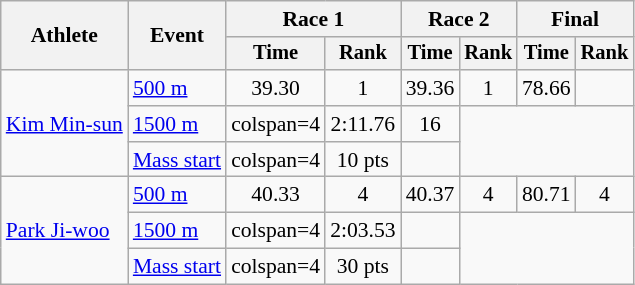<table class="wikitable" style="font-size:90%">
<tr>
<th rowspan=2>Athlete</th>
<th rowspan=2>Event</th>
<th colspan=2>Race 1</th>
<th colspan=2>Race 2</th>
<th colspan=2>Final</th>
</tr>
<tr style="font-size:95%">
<th>Time</th>
<th>Rank</th>
<th>Time</th>
<th>Rank</th>
<th>Time</th>
<th>Rank</th>
</tr>
<tr align=center>
<td align=left rowspan=3><a href='#'>Kim Min-sun</a></td>
<td align=left><a href='#'>500 m</a></td>
<td>39.30</td>
<td>1</td>
<td>39.36</td>
<td>1</td>
<td>78.66</td>
<td></td>
</tr>
<tr align=center>
<td align=left><a href='#'>1500 m</a></td>
<td>colspan=4 </td>
<td>2:11.76</td>
<td>16</td>
</tr>
<tr align=center>
<td align=left><a href='#'>Mass start</a></td>
<td>colspan=4 </td>
<td>10 pts</td>
<td></td>
</tr>
<tr align=center>
<td align=left rowspan=3><a href='#'>Park Ji-woo</a></td>
<td align=left><a href='#'>500 m</a></td>
<td>40.33</td>
<td>4</td>
<td>40.37</td>
<td>4</td>
<td>80.71</td>
<td>4</td>
</tr>
<tr align=center>
<td align=left><a href='#'>1500 m</a></td>
<td>colspan=4 </td>
<td>2:03.53</td>
<td></td>
</tr>
<tr align=center>
<td align=left><a href='#'>Mass start</a></td>
<td>colspan=4 </td>
<td>30 pts</td>
<td></td>
</tr>
</table>
